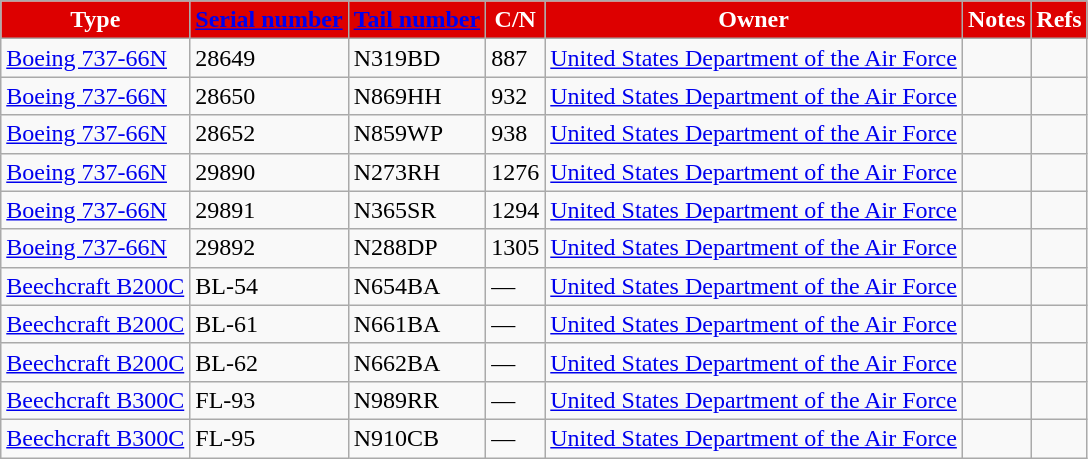<table class="sortable wikitable">
<tr>
<th style="background:#dd0000; color:white;">Type</th>
<th style="background:#dd0000; color:white;"><a href='#'>Serial number</a></th>
<th style="background:#dd0000; color:white;"><a href='#'>Tail number</a></th>
<th style="background:#dd0000; color:white;">C/N</th>
<th style="background:#dd0000; color:white;">Owner</th>
<th style="background:#dd0000; color:white;" class="unsortable">Notes</th>
<th style="background:#dd0000; color:white;" class="unsortable">Refs</th>
</tr>
<tr>
<td><a href='#'>Boeing 737-66N</a></td>
<td>28649</td>
<td>N319BD</td>
<td>887</td>
<td><a href='#'>United States Department of the Air Force</a></td>
<td></td>
<td align=center></td>
</tr>
<tr>
<td><a href='#'>Boeing 737-66N</a></td>
<td>28650</td>
<td>N869HH</td>
<td>932</td>
<td><a href='#'>United States Department of the Air Force</a></td>
<td></td>
<td align=center></td>
</tr>
<tr>
<td><a href='#'>Boeing 737-66N</a></td>
<td>28652</td>
<td>N859WP</td>
<td>938</td>
<td><a href='#'>United States Department of the Air Force</a></td>
<td></td>
<td align=center></td>
</tr>
<tr>
<td><a href='#'>Boeing 737-66N</a></td>
<td>29890</td>
<td>N273RH</td>
<td>1276</td>
<td><a href='#'>United States Department of the Air Force</a></td>
<td></td>
<td align=center></td>
</tr>
<tr>
<td><a href='#'>Boeing 737-66N</a></td>
<td>29891</td>
<td>N365SR</td>
<td>1294</td>
<td><a href='#'>United States Department of the Air Force</a></td>
<td></td>
<td align=center></td>
</tr>
<tr>
<td><a href='#'>Boeing 737-66N</a></td>
<td>29892</td>
<td>N288DP</td>
<td>1305</td>
<td><a href='#'>United States Department of the Air Force</a></td>
<td></td>
<td align=center></td>
</tr>
<tr>
<td><a href='#'>Beechcraft B200C</a></td>
<td>BL-54</td>
<td>N654BA</td>
<td>—</td>
<td><a href='#'>United States Department of the Air Force</a></td>
<td></td>
<td align=center></td>
</tr>
<tr>
<td><a href='#'>Beechcraft B200C</a></td>
<td>BL-61</td>
<td>N661BA</td>
<td>—</td>
<td><a href='#'>United States Department of the Air Force</a></td>
<td></td>
<td align=center> </td>
</tr>
<tr>
<td><a href='#'>Beechcraft B200C</a></td>
<td>BL-62</td>
<td>N662BA</td>
<td>—</td>
<td><a href='#'>United States Department of the Air Force</a></td>
<td></td>
<td align=center></td>
</tr>
<tr>
<td><a href='#'>Beechcraft B300C</a></td>
<td>FL-93</td>
<td>N989RR</td>
<td>—</td>
<td><a href='#'>United States Department of the Air Force</a></td>
<td></td>
<td> </td>
</tr>
<tr>
<td><a href='#'>Beechcraft B300C</a></td>
<td>FL-95</td>
<td>N910CB</td>
<td>—</td>
<td><a href='#'>United States Department of the Air Force</a></td>
<td></td>
<td></td>
</tr>
</table>
